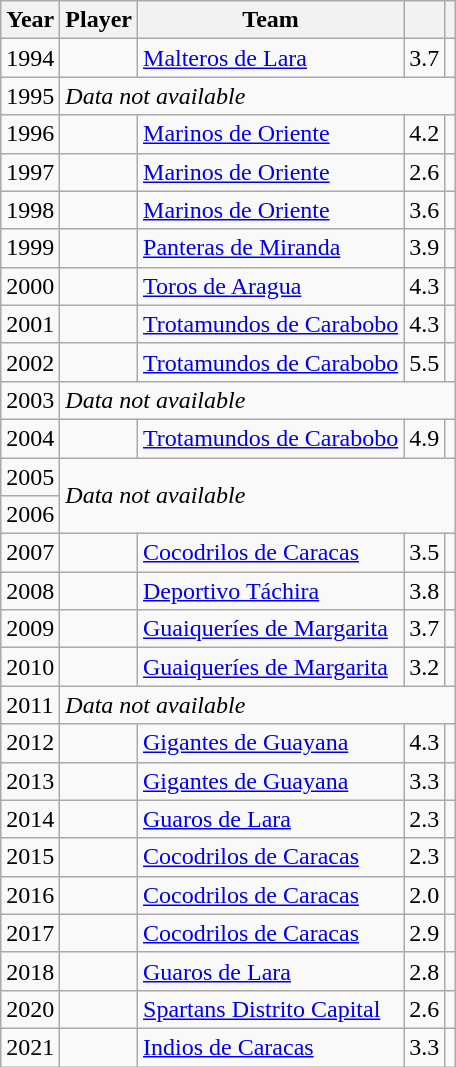<table class="wikitable sortable">
<tr>
<th>Year</th>
<th>Player</th>
<th>Team</th>
<th></th>
<th></th>
</tr>
<tr>
<td>1994</td>
<td> </td>
<td><a href='#'>Malteros de Lara</a></td>
<td>3.7</td>
<td></td>
</tr>
<tr>
<td>1995</td>
<td colspan=4><em>Data not available</em></td>
</tr>
<tr>
<td>1996</td>
<td> </td>
<td><a href='#'>Marinos de Oriente</a></td>
<td>4.2</td>
<td></td>
</tr>
<tr>
<td>1997</td>
<td> </td>
<td><a href='#'>Marinos de Oriente</a></td>
<td>2.6</td>
<td></td>
</tr>
<tr>
<td>1998</td>
<td> </td>
<td><a href='#'>Marinos de Oriente</a></td>
<td>3.6</td>
<td></td>
</tr>
<tr>
<td>1999</td>
<td> </td>
<td><a href='#'>Panteras de Miranda</a></td>
<td>3.9</td>
<td></td>
</tr>
<tr>
<td>2000</td>
<td> </td>
<td><a href='#'>Toros de Aragua</a></td>
<td>4.3</td>
<td></td>
</tr>
<tr>
<td>2001</td>
<td> </td>
<td><a href='#'>Trotamundos de Carabobo</a></td>
<td>4.3</td>
<td></td>
</tr>
<tr>
<td>2002</td>
<td> </td>
<td><a href='#'>Trotamundos de Carabobo</a></td>
<td>5.5</td>
<td></td>
</tr>
<tr>
<td>2003</td>
<td colspan=4><em>Data not available</em></td>
</tr>
<tr>
<td>2004</td>
<td> </td>
<td><a href='#'>Trotamundos de Carabobo</a></td>
<td>4.9</td>
<td></td>
</tr>
<tr>
<td>2005</td>
<td colspan=4; rowspan=2><em>Data not available</em></td>
</tr>
<tr>
<td>2006</td>
</tr>
<tr>
<td>2007</td>
<td> </td>
<td><a href='#'>Cocodrilos de Caracas</a></td>
<td>3.5</td>
<td></td>
</tr>
<tr>
<td>2008</td>
<td> </td>
<td><a href='#'>Deportivo Táchira</a></td>
<td>3.8</td>
<td></td>
</tr>
<tr>
<td>2009</td>
<td> </td>
<td><a href='#'>Guaiqueríes de Margarita</a></td>
<td>3.7</td>
<td></td>
</tr>
<tr>
<td>2010</td>
<td> </td>
<td><a href='#'>Guaiqueríes de Margarita</a></td>
<td>3.2</td>
<td></td>
</tr>
<tr>
<td>2011</td>
<td colspan=4><em>Data not available</em></td>
</tr>
<tr>
<td>2012</td>
<td> </td>
<td><a href='#'>Gigantes de Guayana</a></td>
<td>4.3</td>
<td></td>
</tr>
<tr>
<td>2013</td>
<td> </td>
<td><a href='#'>Gigantes de Guayana</a></td>
<td>3.3</td>
<td></td>
</tr>
<tr>
<td>2014</td>
<td> </td>
<td><a href='#'>Guaros de Lara</a></td>
<td>2.3</td>
<td></td>
</tr>
<tr>
<td>2015</td>
<td> </td>
<td><a href='#'>Cocodrilos de Caracas</a></td>
<td>2.3</td>
<td></td>
</tr>
<tr>
<td>2016</td>
<td> </td>
<td><a href='#'>Cocodrilos de Caracas</a></td>
<td>2.0</td>
<td></td>
</tr>
<tr>
<td>2017</td>
<td> </td>
<td><a href='#'>Cocodrilos de Caracas</a></td>
<td>2.9</td>
<td></td>
</tr>
<tr>
<td>2018</td>
<td> </td>
<td><a href='#'>Guaros de Lara</a></td>
<td>2.8</td>
<td></td>
</tr>
<tr>
<td>2020</td>
<td> </td>
<td><a href='#'>Spartans Distrito Capital</a></td>
<td>2.6</td>
<td></td>
</tr>
<tr>
<td>2021</td>
<td> </td>
<td><a href='#'>Indios de Caracas</a></td>
<td>3.3</td>
<td></td>
</tr>
</table>
